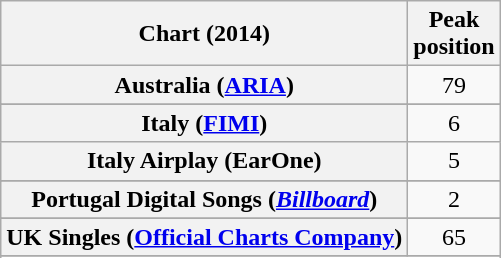<table class="wikitable sortable plainrowheaders" style="text-align:center;">
<tr>
<th>Chart (2014)</th>
<th>Peak<br>position</th>
</tr>
<tr>
<th scope="row">Australia (<a href='#'>ARIA</a>)</th>
<td>79</td>
</tr>
<tr>
</tr>
<tr>
</tr>
<tr>
</tr>
<tr>
</tr>
<tr>
</tr>
<tr>
</tr>
<tr>
</tr>
<tr>
</tr>
<tr>
</tr>
<tr>
</tr>
<tr>
<th scope="row">Italy (<a href='#'>FIMI</a>)</th>
<td>6</td>
</tr>
<tr>
<th scope="row">Italy Airplay (EarOne)</th>
<td>5</td>
</tr>
<tr>
</tr>
<tr>
</tr>
<tr>
<th scope="row">Portugal Digital Songs (<em><a href='#'>Billboard</a></em>)</th>
<td>2</td>
</tr>
<tr>
</tr>
<tr>
</tr>
<tr>
<th scope="row">UK Singles (<a href='#'>Official Charts Company</a>)</th>
<td>65</td>
</tr>
<tr>
</tr>
<tr>
</tr>
<tr>
</tr>
<tr>
</tr>
<tr>
</tr>
<tr>
</tr>
</table>
